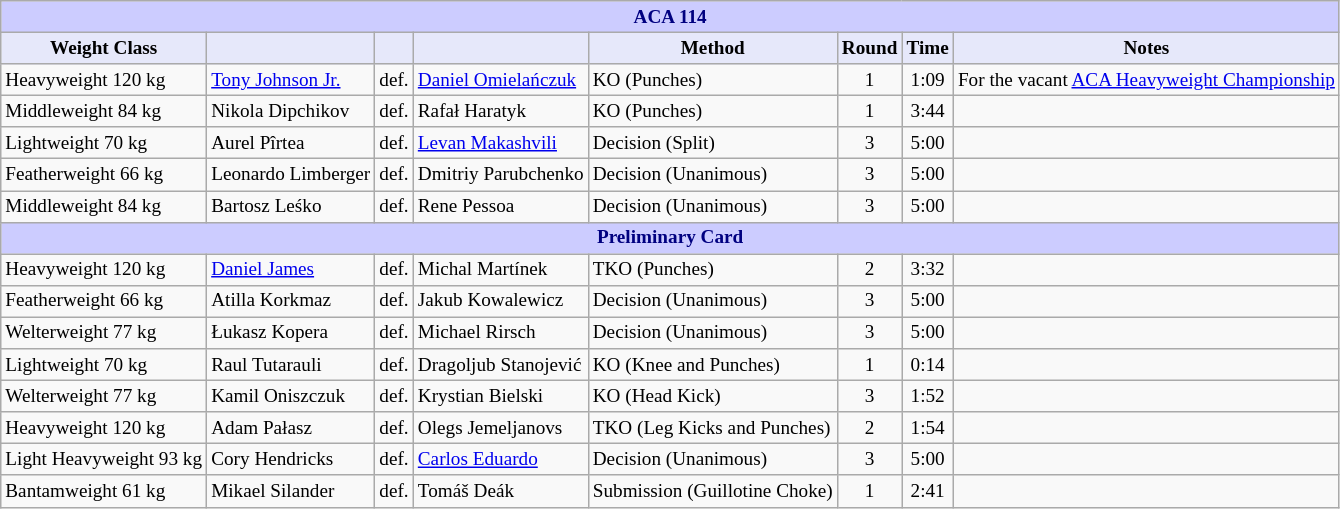<table class="wikitable" style="font-size: 80%;">
<tr>
<th colspan="8" style="background-color: #ccf; color: #000080; text-align: center;"><strong>ACA 114</strong></th>
</tr>
<tr>
<th colspan="1" style="background-color: #E6E8FA; color: #000000; text-align: center;">Weight Class</th>
<th colspan="1" style="background-color: #E6E8FA; color: #000000; text-align: center;"></th>
<th colspan="1" style="background-color: #E6E8FA; color: #000000; text-align: center;"></th>
<th colspan="1" style="background-color: #E6E8FA; color: #000000; text-align: center;"></th>
<th colspan="1" style="background-color: #E6E8FA; color: #000000; text-align: center;">Method</th>
<th colspan="1" style="background-color: #E6E8FA; color: #000000; text-align: center;">Round</th>
<th colspan="1" style="background-color: #E6E8FA; color: #000000; text-align: center;">Time</th>
<th colspan="1" style="background-color: #E6E8FA; color: #000000; text-align: center;">Notes</th>
</tr>
<tr>
<td>Heavyweight 120 kg</td>
<td> <a href='#'>Tony Johnson Jr.</a></td>
<td>def.</td>
<td> <a href='#'>Daniel Omielańczuk</a></td>
<td>KO (Punches)</td>
<td align=center>1</td>
<td align=center>1:09</td>
<td>For the vacant <a href='#'>ACA Heavyweight Championship</a></td>
</tr>
<tr>
<td>Middleweight 84 kg</td>
<td> Nikola Dipchikov</td>
<td>def.</td>
<td> Rafał Haratyk</td>
<td>KO (Punches)</td>
<td align=center>1</td>
<td align=center>3:44</td>
<td></td>
</tr>
<tr>
<td>Lightweight 70 kg</td>
<td> Aurel Pîrtea</td>
<td>def.</td>
<td> <a href='#'>Levan Makashvili</a></td>
<td>Decision (Split)</td>
<td align=center>3</td>
<td align=center>5:00</td>
<td></td>
</tr>
<tr>
<td>Featherweight 66 kg</td>
<td> Leonardo Limberger</td>
<td>def.</td>
<td> Dmitriy Parubchenko</td>
<td>Decision (Unanimous)</td>
<td align=center>3</td>
<td align=center>5:00</td>
<td></td>
</tr>
<tr>
<td>Middleweight 84 kg</td>
<td> Bartosz Leśko</td>
<td>def.</td>
<td> Rene Pessoa</td>
<td>Decision (Unanimous)</td>
<td align=center>3</td>
<td align=center>5:00</td>
<td></td>
</tr>
<tr>
<th colspan="8" style="background-color: #ccf; color: #000080; text-align: center;"><strong>Preliminary Card</strong></th>
</tr>
<tr>
<td>Heavyweight 120 kg</td>
<td> <a href='#'>Daniel James</a></td>
<td>def.</td>
<td> Michal Martínek</td>
<td>TKO (Punches)</td>
<td align=center>2</td>
<td align=center>3:32</td>
<td></td>
</tr>
<tr>
<td>Featherweight 66 kg</td>
<td> Atilla Korkmaz</td>
<td>def.</td>
<td> Jakub Kowalewicz</td>
<td>Decision (Unanimous)</td>
<td align=center>3</td>
<td align=center>5:00</td>
<td></td>
</tr>
<tr>
<td>Welterweight 77 kg</td>
<td> Łukasz Kopera</td>
<td>def.</td>
<td> Michael Rirsch</td>
<td>Decision (Unanimous)</td>
<td align=center>3</td>
<td align=center>5:00</td>
<td></td>
</tr>
<tr>
<td>Lightweight 70 kg</td>
<td> Raul Tutarauli</td>
<td>def.</td>
<td> Dragoljub Stanojević</td>
<td>KO (Knee and Punches)</td>
<td align=center>1</td>
<td align=center>0:14</td>
<td></td>
</tr>
<tr>
<td>Welterweight 77 kg</td>
<td> Kamil Oniszczuk</td>
<td>def.</td>
<td> Krystian Bielski</td>
<td>KO (Head Kick)</td>
<td align=center>3</td>
<td align=center>1:52</td>
<td></td>
</tr>
<tr>
<td>Heavyweight 120 kg</td>
<td> Adam Pałasz</td>
<td>def.</td>
<td> Olegs Jemeljanovs</td>
<td>TKO (Leg Kicks and Punches)</td>
<td align=center>2</td>
<td align=center>1:54</td>
<td></td>
</tr>
<tr>
<td>Light Heavyweight 93 kg</td>
<td> Cory Hendricks</td>
<td>def.</td>
<td> <a href='#'>Carlos Eduardo</a></td>
<td>Decision (Unanimous)</td>
<td align=center>3</td>
<td align=center>5:00</td>
<td></td>
</tr>
<tr>
<td>Bantamweight 61 kg</td>
<td> Mikael Silander</td>
<td>def.</td>
<td> Tomáš Deák</td>
<td>Submission (Guillotine Choke)</td>
<td align=center>1</td>
<td align=center>2:41</td>
<td></td>
</tr>
</table>
